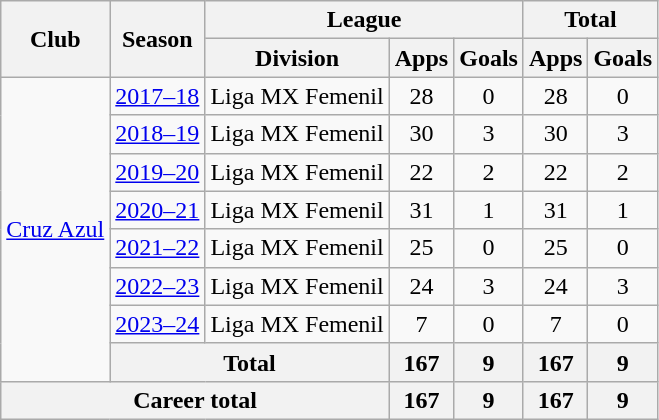<table class=wikitable style="text-align: center;">
<tr>
<th rowspan=2>Club</th>
<th rowspan=2>Season</th>
<th colspan=3>League</th>
<th colspan=2>Total</th>
</tr>
<tr>
<th>Division</th>
<th>Apps</th>
<th>Goals</th>
<th>Apps</th>
<th>Goals</th>
</tr>
<tr>
<td rowspan="8"><a href='#'>Cruz Azul</a></td>
<td><a href='#'>2017–18</a></td>
<td>Liga MX Femenil</td>
<td>28</td>
<td>0</td>
<td>28</td>
<td>0</td>
</tr>
<tr>
<td><a href='#'>2018–19</a></td>
<td>Liga MX Femenil</td>
<td>30</td>
<td>3</td>
<td>30</td>
<td>3</td>
</tr>
<tr>
<td><a href='#'>2019–20</a></td>
<td>Liga MX Femenil</td>
<td>22</td>
<td>2</td>
<td>22</td>
<td>2</td>
</tr>
<tr>
<td><a href='#'>2020–21</a></td>
<td>Liga MX Femenil</td>
<td>31</td>
<td>1</td>
<td>31</td>
<td>1</td>
</tr>
<tr>
<td><a href='#'>2021–22</a></td>
<td>Liga MX Femenil</td>
<td>25</td>
<td>0</td>
<td>25</td>
<td>0</td>
</tr>
<tr>
<td><a href='#'>2022–23</a></td>
<td>Liga MX Femenil</td>
<td>24</td>
<td>3</td>
<td>24</td>
<td>3</td>
</tr>
<tr>
<td><a href='#'>2023–24</a></td>
<td>Liga MX Femenil</td>
<td>7</td>
<td>0</td>
<td>7</td>
<td>0</td>
</tr>
<tr>
<th colspan="2">Total</th>
<th>167</th>
<th>9</th>
<th>167</th>
<th>9</th>
</tr>
<tr>
<th colspan="3">Career total</th>
<th>167</th>
<th>9</th>
<th>167</th>
<th>9</th>
</tr>
</table>
